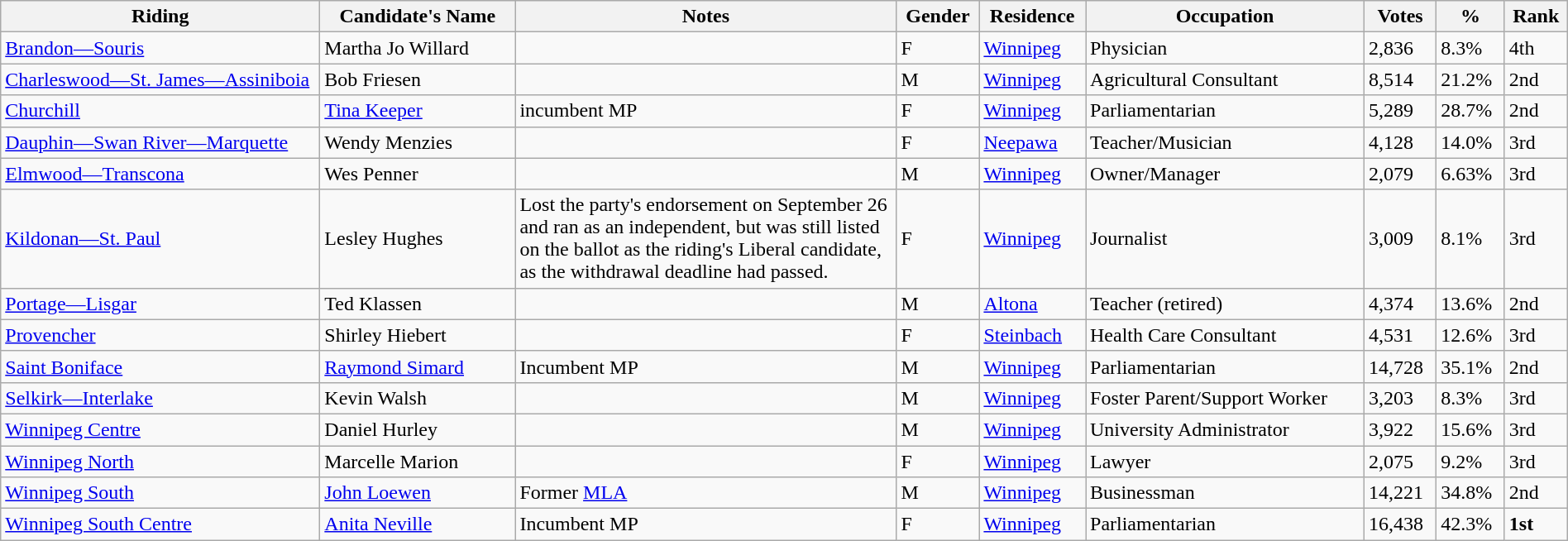<table class="wikitable sortable" width="100%">
<tr>
<th width="250">Riding<br></th>
<th width="150">Candidate's Name</th>
<th width="300">Notes</th>
<th>Gender</th>
<th>Residence</th>
<th>Occupation</th>
<th>Votes</th>
<th>%</th>
<th>Rank</th>
</tr>
<tr>
<td><a href='#'>Brandon—Souris</a></td>
<td>Martha Jo Willard</td>
<td></td>
<td>F</td>
<td><a href='#'>Winnipeg</a></td>
<td>Physician</td>
<td>2,836</td>
<td>8.3%</td>
<td>4th</td>
</tr>
<tr>
<td><a href='#'>Charleswood—St. James—Assiniboia</a></td>
<td>Bob Friesen</td>
<td></td>
<td>M</td>
<td><a href='#'>Winnipeg</a></td>
<td>Agricultural Consultant</td>
<td>8,514</td>
<td>21.2%</td>
<td>2nd</td>
</tr>
<tr>
<td><a href='#'>Churchill</a></td>
<td><a href='#'>Tina Keeper</a></td>
<td>incumbent MP</td>
<td>F</td>
<td><a href='#'>Winnipeg</a></td>
<td>Parliamentarian</td>
<td>5,289</td>
<td>28.7%</td>
<td>2nd</td>
</tr>
<tr>
<td><a href='#'>Dauphin—Swan River—Marquette</a></td>
<td>Wendy Menzies</td>
<td></td>
<td>F</td>
<td><a href='#'>Neepawa</a></td>
<td>Teacher/Musician</td>
<td>4,128</td>
<td>14.0%</td>
<td>3rd</td>
</tr>
<tr>
<td><a href='#'>Elmwood—Transcona</a></td>
<td>Wes Penner</td>
<td></td>
<td>M</td>
<td><a href='#'>Winnipeg</a></td>
<td>Owner/Manager</td>
<td>2,079</td>
<td>6.63%</td>
<td>3rd</td>
</tr>
<tr>
<td><a href='#'>Kildonan—St. Paul</a></td>
<td>Lesley Hughes</td>
<td>Lost the party's endorsement on September 26 and ran as an independent, but was still listed on the ballot as the riding's Liberal candidate, as the withdrawal deadline had passed.</td>
<td>F</td>
<td><a href='#'>Winnipeg</a></td>
<td>Journalist</td>
<td>3,009</td>
<td>8.1%</td>
<td>3rd</td>
</tr>
<tr>
<td><a href='#'>Portage—Lisgar</a></td>
<td>Ted Klassen</td>
<td></td>
<td>M</td>
<td><a href='#'>Altona</a></td>
<td>Teacher (retired)</td>
<td>4,374</td>
<td>13.6%</td>
<td>2nd</td>
</tr>
<tr>
<td><a href='#'>Provencher</a></td>
<td>Shirley Hiebert</td>
<td></td>
<td>F</td>
<td><a href='#'>Steinbach</a></td>
<td>Health Care Consultant</td>
<td>4,531</td>
<td>12.6%</td>
<td>3rd</td>
</tr>
<tr>
<td><a href='#'>Saint Boniface</a></td>
<td><a href='#'>Raymond Simard</a></td>
<td>Incumbent MP</td>
<td>M</td>
<td><a href='#'>Winnipeg</a></td>
<td>Parliamentarian</td>
<td>14,728</td>
<td>35.1%</td>
<td>2nd</td>
</tr>
<tr>
<td><a href='#'>Selkirk—Interlake</a></td>
<td>Kevin Walsh</td>
<td></td>
<td>M</td>
<td><a href='#'>Winnipeg</a></td>
<td>Foster Parent/Support Worker</td>
<td>3,203</td>
<td>8.3%</td>
<td>3rd</td>
</tr>
<tr>
<td><a href='#'>Winnipeg Centre</a></td>
<td>Daniel Hurley</td>
<td></td>
<td>M</td>
<td><a href='#'>Winnipeg</a></td>
<td>University Administrator</td>
<td>3,922</td>
<td>15.6%</td>
<td>3rd</td>
</tr>
<tr>
<td><a href='#'>Winnipeg North</a></td>
<td>Marcelle Marion</td>
<td></td>
<td>F</td>
<td><a href='#'>Winnipeg</a></td>
<td>Lawyer</td>
<td>2,075</td>
<td>9.2%</td>
<td>3rd</td>
</tr>
<tr>
<td><a href='#'>Winnipeg South</a></td>
<td><a href='#'>John Loewen</a></td>
<td>Former <a href='#'>MLA</a></td>
<td>M</td>
<td><a href='#'>Winnipeg</a></td>
<td>Businessman</td>
<td>14,221</td>
<td>34.8%</td>
<td>2nd</td>
</tr>
<tr>
<td><a href='#'>Winnipeg South Centre</a></td>
<td><a href='#'>Anita Neville</a></td>
<td>Incumbent MP</td>
<td>F</td>
<td><a href='#'>Winnipeg</a></td>
<td>Parliamentarian</td>
<td>16,438</td>
<td>42.3%</td>
<td><strong>1st</strong></td>
</tr>
</table>
